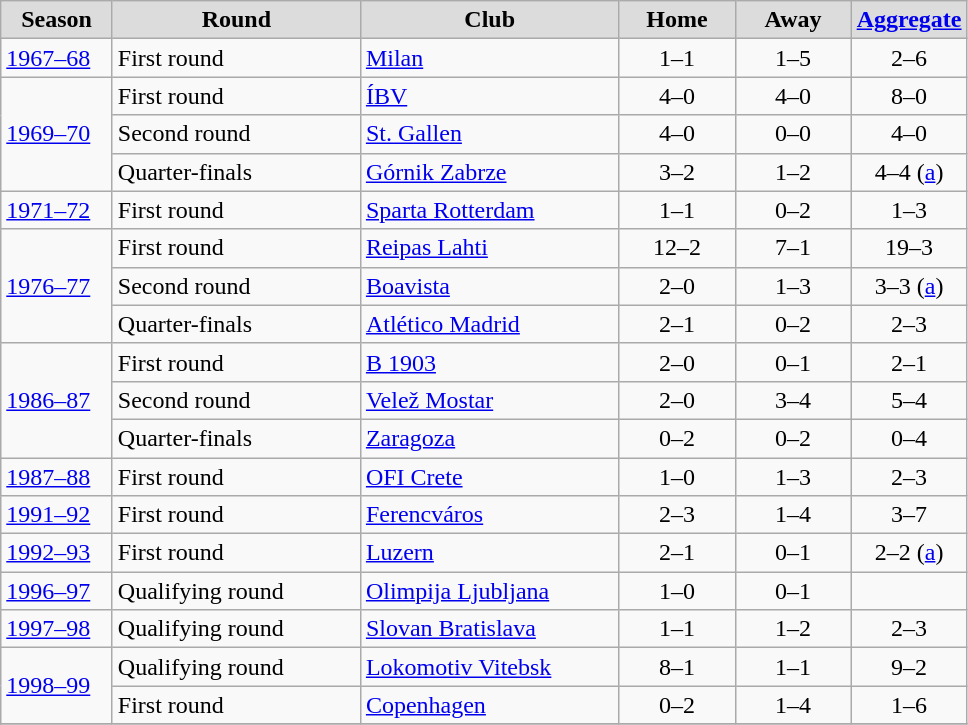<table class="wikitable" style="text-align: center;">
<tr>
<th width="67" style="background:#DCDCDC">Season</th>
<th width="158" style="background:#DCDCDC">Round</th>
<th width="165" style="background:#DCDCDC">Club</th>
<th width="70" style="background:#DCDCDC">Home</th>
<th width="70" style="background:#DCDCDC">Away</th>
<th width="70" style="background:#DCDCDC"><a href='#'>Aggregate</a></th>
</tr>
<tr>
<td align=left><a href='#'>1967–68</a></td>
<td align=left>First round</td>
<td align=left> <a href='#'>Milan</a></td>
<td>1–1</td>
<td>1–5</td>
<td>2–6</td>
</tr>
<tr>
<td rowspan=3 align=left><a href='#'>1969–70</a></td>
<td align=left>First round</td>
<td align=left> <a href='#'>ÍBV</a></td>
<td>4–0</td>
<td>4–0</td>
<td>8–0</td>
</tr>
<tr>
<td align=left>Second round</td>
<td align=left> <a href='#'>St. Gallen</a></td>
<td>4–0</td>
<td>0–0</td>
<td>4–0</td>
</tr>
<tr>
<td align=left>Quarter-finals</td>
<td align=left> <a href='#'>Górnik Zabrze</a></td>
<td>3–2</td>
<td>1–2</td>
<td>4–4 (<a href='#'>a</a>)</td>
</tr>
<tr>
<td align=left><a href='#'>1971–72</a></td>
<td align=left>First round</td>
<td align=left> <a href='#'>Sparta Rotterdam</a></td>
<td>1–1</td>
<td>0–2</td>
<td>1–3</td>
</tr>
<tr>
<td rowspan=3 align=left><a href='#'>1976–77</a></td>
<td align=left>First round</td>
<td align=left> <a href='#'>Reipas Lahti</a></td>
<td>12–2</td>
<td>7–1</td>
<td>19–3</td>
</tr>
<tr>
<td align=left>Second round</td>
<td align=left> <a href='#'>Boavista</a></td>
<td>2–0</td>
<td>1–3</td>
<td>3–3 (<a href='#'>a</a>)</td>
</tr>
<tr>
<td align=left>Quarter-finals</td>
<td align=left> <a href='#'>Atlético Madrid</a></td>
<td>2–1</td>
<td>0–2</td>
<td>2–3</td>
</tr>
<tr>
<td rowspan=3 align=left><a href='#'>1986–87</a></td>
<td align=left>First round</td>
<td align=left> <a href='#'>B 1903</a></td>
<td>2–0</td>
<td>0–1</td>
<td>2–1</td>
</tr>
<tr>
<td align=left>Second round</td>
<td align=left> <a href='#'>Velež Mostar</a></td>
<td>2–0</td>
<td>3–4</td>
<td>5–4</td>
</tr>
<tr>
<td align=left>Quarter-finals</td>
<td align=left> <a href='#'>Zaragoza</a></td>
<td>0–2</td>
<td>0–2</td>
<td>0–4</td>
</tr>
<tr>
<td align=left><a href='#'>1987–88</a></td>
<td align=left>First round</td>
<td align=left> <a href='#'>OFI Crete</a></td>
<td>1–0</td>
<td>1–3</td>
<td>2–3</td>
</tr>
<tr>
<td align=left><a href='#'>1991–92</a></td>
<td align=left>First round</td>
<td align=left> <a href='#'>Ferencváros</a></td>
<td>2–3</td>
<td>1–4</td>
<td>3–7</td>
</tr>
<tr>
<td align=left><a href='#'>1992–93</a></td>
<td align=left>First round</td>
<td align=left> <a href='#'>Luzern</a></td>
<td>2–1</td>
<td>0–1</td>
<td>2–2 (<a href='#'>a</a>)</td>
</tr>
<tr>
<td align=left><a href='#'>1996–97</a></td>
<td align=left>Qualifying round</td>
<td align=left> <a href='#'>Olimpija Ljubljana</a></td>
<td>1–0 </td>
<td>0–1</td>
<td></td>
</tr>
<tr>
<td align=left><a href='#'>1997–98</a></td>
<td align=left>Qualifying round</td>
<td align=left> <a href='#'>Slovan Bratislava</a></td>
<td>1–1</td>
<td>1–2</td>
<td>2–3</td>
</tr>
<tr>
<td rowspan=2 align=left><a href='#'>1998–99</a></td>
<td align=left>Qualifying round</td>
<td align=left> <a href='#'>Lokomotiv Vitebsk</a></td>
<td>8–1</td>
<td>1–1</td>
<td>9–2</td>
</tr>
<tr>
<td align=left>First round</td>
<td align=left> <a href='#'>Copenhagen</a></td>
<td>0–2</td>
<td>1–4</td>
<td>1–6</td>
</tr>
<tr>
</tr>
</table>
